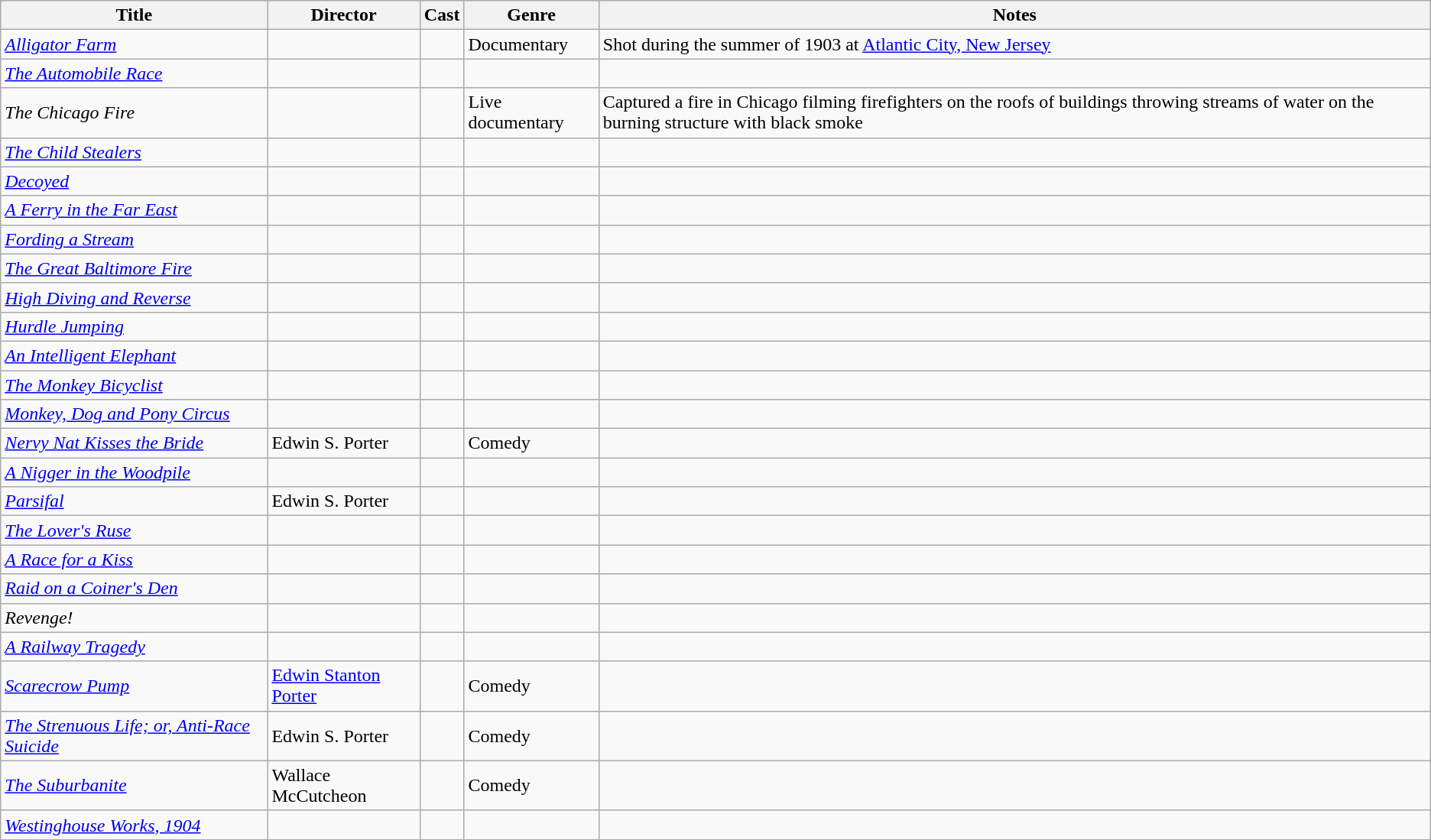<table class="wikitable">
<tr>
<th>Title</th>
<th>Director</th>
<th>Cast</th>
<th>Genre</th>
<th>Notes</th>
</tr>
<tr>
<td><em><a href='#'>Alligator Farm</a></em></td>
<td></td>
<td></td>
<td>Documentary</td>
<td>Shot during the summer of 1903 at <a href='#'>Atlantic City, New Jersey</a></td>
</tr>
<tr>
<td><em><a href='#'>The Automobile Race</a></em></td>
<td></td>
<td></td>
<td></td>
<td></td>
</tr>
<tr>
<td><em>The Chicago Fire</em></td>
<td></td>
<td></td>
<td>Live documentary</td>
<td>Captured a fire in Chicago filming firefighters on the roofs of buildings throwing streams of water on the burning structure with black smoke</td>
</tr>
<tr>
<td><em><a href='#'>The Child Stealers</a></em></td>
<td></td>
<td></td>
<td></td>
<td></td>
</tr>
<tr>
<td><em><a href='#'>Decoyed</a></em></td>
<td></td>
<td></td>
<td></td>
<td></td>
</tr>
<tr>
<td><em><a href='#'>A Ferry in the Far East</a></em></td>
<td></td>
<td></td>
<td></td>
<td></td>
</tr>
<tr>
<td><em><a href='#'>Fording a Stream</a></em></td>
<td></td>
<td></td>
<td></td>
<td></td>
</tr>
<tr>
<td><em><a href='#'>The Great Baltimore Fire</a></em></td>
<td></td>
<td></td>
<td></td>
<td></td>
</tr>
<tr>
<td><em><a href='#'>High Diving and Reverse</a></em></td>
<td></td>
<td></td>
<td></td>
<td></td>
</tr>
<tr>
<td><em><a href='#'>Hurdle Jumping</a></em></td>
<td></td>
<td></td>
<td></td>
<td></td>
</tr>
<tr>
<td><em><a href='#'>An Intelligent Elephant</a></em></td>
<td></td>
<td></td>
<td></td>
<td></td>
</tr>
<tr>
<td><em><a href='#'>The Monkey Bicyclist</a></em></td>
<td></td>
<td></td>
<td></td>
<td></td>
</tr>
<tr>
<td><em><a href='#'>Monkey, Dog and Pony Circus</a></em></td>
<td></td>
<td></td>
<td></td>
<td></td>
</tr>
<tr>
<td><em><a href='#'>Nervy Nat Kisses the Bride</a></em></td>
<td>Edwin S. Porter</td>
<td></td>
<td>Comedy</td>
<td></td>
</tr>
<tr>
<td><em><a href='#'>A Nigger in the Woodpile</a></em></td>
<td></td>
<td></td>
<td></td>
<td></td>
</tr>
<tr>
<td><em><a href='#'>Parsifal</a></em></td>
<td>Edwin S. Porter</td>
<td></td>
<td></td>
<td></td>
</tr>
<tr>
<td><em><a href='#'>The Lover's Ruse</a></em></td>
<td></td>
<td></td>
<td></td>
<td></td>
</tr>
<tr>
<td><em><a href='#'>A Race for a Kiss</a></em></td>
<td></td>
<td></td>
<td></td>
<td></td>
</tr>
<tr>
<td><em><a href='#'>Raid on a Coiner's Den</a></em></td>
<td></td>
<td></td>
<td></td>
<td></td>
</tr>
<tr>
<td><em>Revenge!</em></td>
<td></td>
<td></td>
<td></td>
<td></td>
</tr>
<tr>
<td><em><a href='#'>A Railway Tragedy</a></em></td>
<td></td>
<td></td>
<td></td>
<td></td>
</tr>
<tr>
<td><em><a href='#'>Scarecrow Pump</a></em></td>
<td><a href='#'>Edwin Stanton Porter</a></td>
<td></td>
<td>Comedy</td>
<td></td>
</tr>
<tr>
<td><em><a href='#'>The Strenuous Life; or, Anti-Race Suicide</a></em></td>
<td>Edwin S. Porter</td>
<td></td>
<td>Comedy</td>
<td></td>
</tr>
<tr>
<td><em><a href='#'>The Suburbanite</a></em></td>
<td>Wallace McCutcheon</td>
<td></td>
<td>Comedy</td>
<td></td>
</tr>
<tr>
<td><em><a href='#'>Westinghouse Works, 1904</a></em></td>
<td></td>
<td></td>
<td></td>
<td></td>
</tr>
</table>
